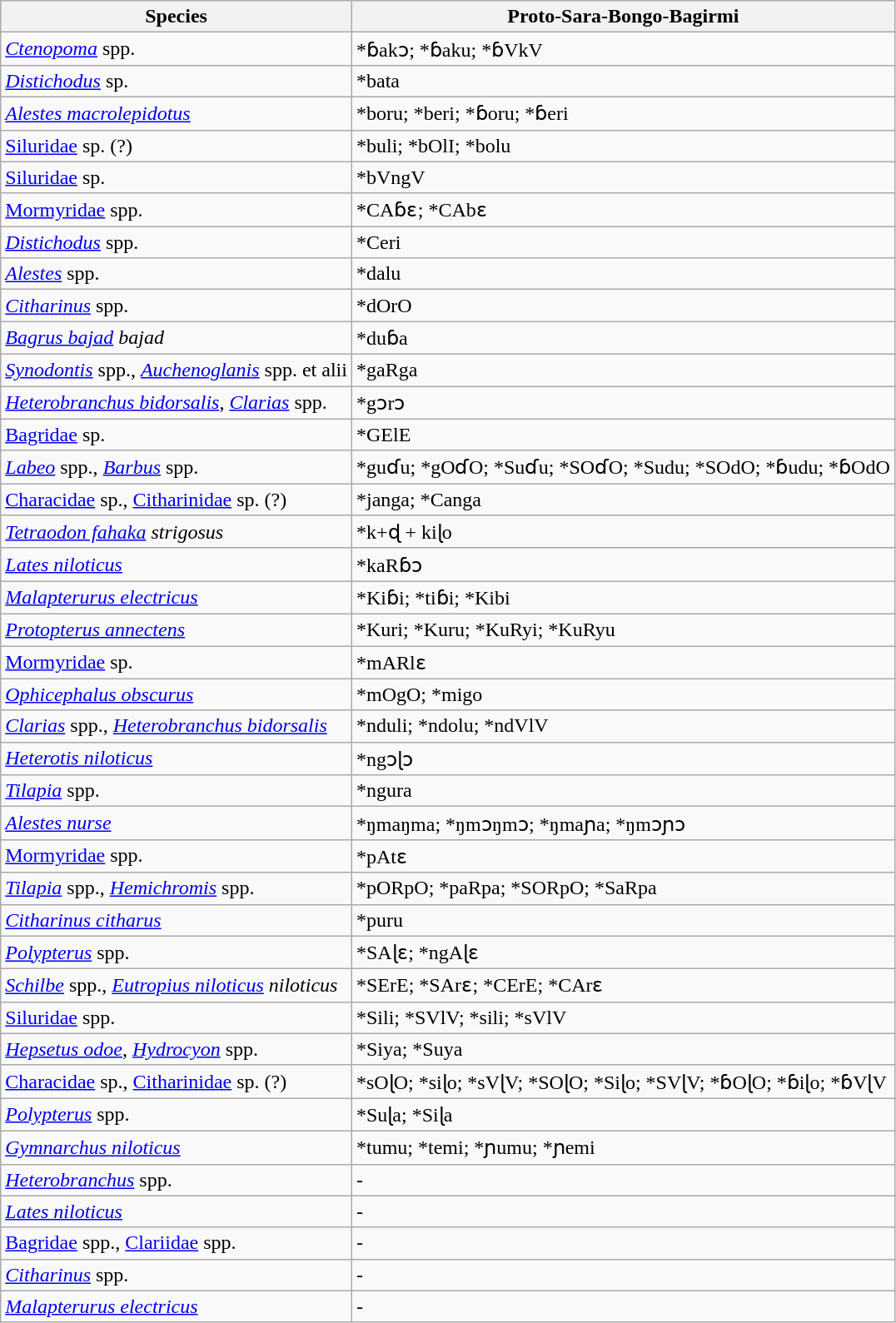<table class="wikitable sortable">
<tr>
<th>Species</th>
<th>Proto-Sara-Bongo-Bagirmi</th>
</tr>
<tr>
<td><em><a href='#'>Ctenopoma</a></em> spp.</td>
<td>*ɓakɔ; *ɓaku; *ɓVkV</td>
</tr>
<tr>
<td><em><a href='#'>Distichodus</a></em> sp.</td>
<td>*bata</td>
</tr>
<tr>
<td><em><a href='#'>Alestes macrolepidotus</a></em></td>
<td>*boru; *beri; *ɓoru; *ɓeri</td>
</tr>
<tr>
<td><a href='#'>Siluridae</a> sp. (?)</td>
<td>*buli; *bOlI; *bolu</td>
</tr>
<tr>
<td><a href='#'>Siluridae</a> sp.</td>
<td>*bVngV</td>
</tr>
<tr>
<td><a href='#'>Mormyridae</a> spp.</td>
<td>*CAɓɛ; *CAbɛ</td>
</tr>
<tr>
<td><em><a href='#'>Distichodus</a></em> spp.</td>
<td>*Ceri</td>
</tr>
<tr>
<td><em><a href='#'>Alestes</a></em> spp.</td>
<td>*dalu</td>
</tr>
<tr>
<td><em><a href='#'>Citharinus</a></em> spp.</td>
<td>*dOrO</td>
</tr>
<tr>
<td><em><a href='#'>Bagrus bajad</a> bajad</em></td>
<td>*duɓa</td>
</tr>
<tr>
<td><em><a href='#'>Synodontis</a></em> spp., <em><a href='#'>Auchenoglanis</a></em> spp. et alii</td>
<td>*gaRga</td>
</tr>
<tr>
<td><em><a href='#'>Heterobranchus bidorsalis</a></em>, <em><a href='#'>Clarias</a></em> spp.</td>
<td>*gɔrɔ</td>
</tr>
<tr>
<td><a href='#'>Bagridae</a> sp.</td>
<td>*GElE</td>
</tr>
<tr>
<td><em><a href='#'>Labeo</a></em> spp., <em><a href='#'>Barbus</a></em> spp.</td>
<td>*guɗu; *gOɗO; *Suɗu; *SOɗO; *Sudu; *SOdO; *ɓudu; *ɓOdO</td>
</tr>
<tr>
<td><a href='#'>Characidae</a> sp., <a href='#'>Citharinidae</a> sp. (?)</td>
<td>*janga; *Canga</td>
</tr>
<tr>
<td><em><a href='#'>Tetraodon fahaka</a> strigosus</em></td>
<td>*k+ɖ + kiɭo</td>
</tr>
<tr>
<td><em><a href='#'>Lates niloticus</a></em></td>
<td>*kaRɓɔ</td>
</tr>
<tr>
<td><em><a href='#'>Malapterurus electricus</a></em></td>
<td>*Kiɓi; *tiɓi; *Kibi</td>
</tr>
<tr>
<td><em><a href='#'>Protopterus annectens</a></em></td>
<td>*Kuri; *Kuru; *KuRyi; *KuRyu</td>
</tr>
<tr>
<td><a href='#'>Mormyridae</a> sp.</td>
<td>*mARlɛ</td>
</tr>
<tr>
<td><em><a href='#'>Ophicephalus obscurus</a></em></td>
<td>*mOgO; *migo</td>
</tr>
<tr>
<td><em><a href='#'>Clarias</a></em> spp., <em><a href='#'>Heterobranchus bidorsalis</a></em></td>
<td>*nduli; *ndolu; *ndVlV</td>
</tr>
<tr>
<td><em><a href='#'>Heterotis niloticus</a></em></td>
<td>*ngɔɭɔ</td>
</tr>
<tr>
<td><em><a href='#'>Tilapia</a></em> spp.</td>
<td>*ngura</td>
</tr>
<tr>
<td><em><a href='#'>Alestes nurse</a></em></td>
<td>*ŋmaŋma; *ŋmɔŋmɔ; *ŋmaɲa; *ŋmɔɲɔ</td>
</tr>
<tr>
<td><a href='#'>Mormyridae</a> spp.</td>
<td>*pAtɛ</td>
</tr>
<tr>
<td><em><a href='#'>Tilapia</a></em> spp., <em><a href='#'>Hemichromis</a></em> spp.</td>
<td>*pORpO; *paRpa; *SORpO; *SaRpa</td>
</tr>
<tr>
<td><em><a href='#'>Citharinus citharus</a></em></td>
<td>*puru</td>
</tr>
<tr>
<td><em><a href='#'>Polypterus</a></em> spp.</td>
<td>*SAɭɛ; *ngAɭɛ</td>
</tr>
<tr>
<td><em><a href='#'>Schilbe</a></em> spp., <em><a href='#'>Eutropius niloticus</a> niloticus</em></td>
<td>*SErE; *SArɛ; *CErE; *CArɛ</td>
</tr>
<tr>
<td><a href='#'>Siluridae</a> spp.</td>
<td>*Sili; *SVlV; *sili; *sVlV</td>
</tr>
<tr>
<td><em><a href='#'>Hepsetus odoe</a></em>, <em><a href='#'>Hydrocyon</a></em> spp.</td>
<td>*Siya; *Suya</td>
</tr>
<tr>
<td><a href='#'>Characidae</a> sp., <a href='#'>Citharinidae</a> sp. (?)</td>
<td>*sOɭO; *siɭo; *sVɭV; *SOɭO; *Siɭo; *SVɭV; *ɓOɭO; *ɓiɭo; *ɓVɭV</td>
</tr>
<tr>
<td><em><a href='#'>Polypterus</a></em> spp.</td>
<td>*Suɭa; *Siɭa</td>
</tr>
<tr>
<td><em><a href='#'>Gymnarchus niloticus</a></em></td>
<td>*tumu; *temi; *ɲumu; *ɲemi</td>
</tr>
<tr>
<td><em><a href='#'>Heterobranchus</a></em> spp.</td>
<td>-</td>
</tr>
<tr>
<td><em><a href='#'>Lates niloticus</a></em></td>
<td>-</td>
</tr>
<tr>
<td><a href='#'>Bagridae</a> spp., <a href='#'>Clariidae</a> spp.</td>
<td>-</td>
</tr>
<tr>
<td><em><a href='#'>Citharinus</a></em> spp.</td>
<td>-</td>
</tr>
<tr>
<td><em><a href='#'>Malapterurus electricus</a></em></td>
<td>-</td>
</tr>
</table>
